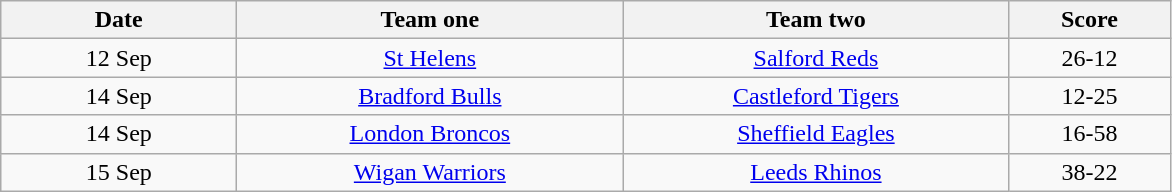<table class="wikitable" style="text-align: center">
<tr>
<th width=150>Date</th>
<th width=250>Team one</th>
<th width=250>Team two</th>
<th width=100>Score</th>
</tr>
<tr>
<td>12 Sep</td>
<td><a href='#'>St Helens</a></td>
<td><a href='#'>Salford Reds</a></td>
<td>26-12</td>
</tr>
<tr>
<td>14 Sep</td>
<td><a href='#'>Bradford Bulls</a></td>
<td><a href='#'>Castleford Tigers</a></td>
<td>12-25</td>
</tr>
<tr>
<td>14 Sep</td>
<td><a href='#'>London Broncos</a></td>
<td><a href='#'>Sheffield Eagles</a></td>
<td>16-58</td>
</tr>
<tr>
<td>15 Sep</td>
<td><a href='#'>Wigan Warriors</a></td>
<td><a href='#'>Leeds Rhinos</a></td>
<td>38-22</td>
</tr>
</table>
